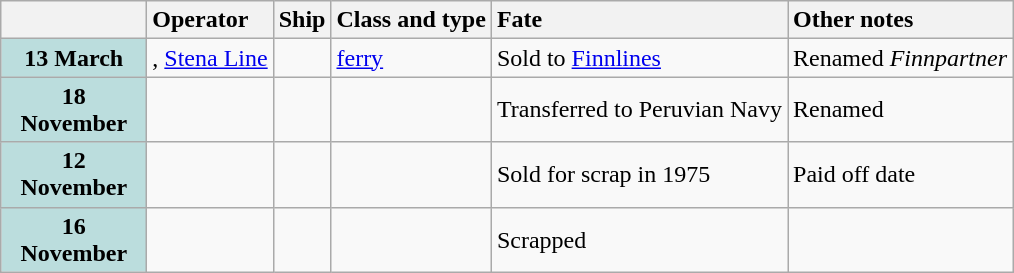<table class="wikitable">
<tr>
<th width="90"></th>
<th style="text-align: left;">Operator</th>
<th style="text-align: left;">Ship</th>
<th style="text-align: left;">Class and type</th>
<th style="text-align: left;">Fate</th>
<th style="text-align: left;">Other notes</th>
</tr>
<tr>
<th style="background: #bbdddd;">13 March</th>
<td>, <a href='#'>Stena Line</a></td>
<td><strong></strong></td>
<td><a href='#'>ferry</a></td>
<td>Sold to <a href='#'>Finnlines</a></td>
<td>Renamed <em>Finnpartner</em></td>
</tr>
<tr>
<th style="background: #bbdddd;">18 November</th>
<td></td>
<td><strong></strong></td>
<td></td>
<td>Transferred to Peruvian Navy</td>
<td>Renamed </td>
</tr>
<tr>
<th style="background: #bbdddd;">12 November</th>
<td></td>
<td><strong></strong></td>
<td></td>
<td>Sold for scrap in 1975</td>
<td>Paid off date</td>
</tr>
<tr>
<th style="background: #bbdddd;">16 November</th>
<td></td>
<td><strong></strong></td>
<td></td>
<td>Scrapped</td>
<td></td>
</tr>
</table>
